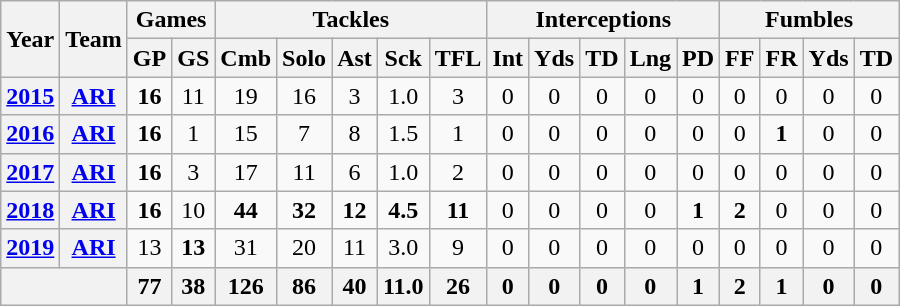<table class="wikitable" style="text-align:center">
<tr>
<th rowspan="2">Year</th>
<th rowspan="2">Team</th>
<th colspan="2">Games</th>
<th colspan="5">Tackles</th>
<th colspan="5">Interceptions</th>
<th colspan="4">Fumbles</th>
</tr>
<tr>
<th>GP</th>
<th>GS</th>
<th>Cmb</th>
<th>Solo</th>
<th>Ast</th>
<th>Sck</th>
<th>TFL</th>
<th>Int</th>
<th>Yds</th>
<th>TD</th>
<th>Lng</th>
<th>PD</th>
<th>FF</th>
<th>FR</th>
<th>Yds</th>
<th>TD</th>
</tr>
<tr>
<th><a href='#'>2015</a></th>
<th><a href='#'>ARI</a></th>
<td><strong>16</strong></td>
<td>11</td>
<td>19</td>
<td>16</td>
<td>3</td>
<td>1.0</td>
<td>3</td>
<td>0</td>
<td>0</td>
<td>0</td>
<td>0</td>
<td>0</td>
<td>0</td>
<td>0</td>
<td>0</td>
<td>0</td>
</tr>
<tr>
<th><a href='#'>2016</a></th>
<th><a href='#'>ARI</a></th>
<td><strong>16</strong></td>
<td>1</td>
<td>15</td>
<td>7</td>
<td>8</td>
<td>1.5</td>
<td>1</td>
<td>0</td>
<td>0</td>
<td>0</td>
<td>0</td>
<td>0</td>
<td>0</td>
<td><strong>1</strong></td>
<td>0</td>
<td>0</td>
</tr>
<tr>
<th><a href='#'>2017</a></th>
<th><a href='#'>ARI</a></th>
<td><strong>16</strong></td>
<td>3</td>
<td>17</td>
<td>11</td>
<td>6</td>
<td>1.0</td>
<td>2</td>
<td>0</td>
<td>0</td>
<td>0</td>
<td>0</td>
<td>0</td>
<td>0</td>
<td>0</td>
<td>0</td>
<td>0</td>
</tr>
<tr>
<th><a href='#'>2018</a></th>
<th><a href='#'>ARI</a></th>
<td><strong>16</strong></td>
<td>10</td>
<td><strong>44</strong></td>
<td><strong>32</strong></td>
<td><strong>12</strong></td>
<td><strong>4.5</strong></td>
<td><strong>11</strong></td>
<td>0</td>
<td>0</td>
<td>0</td>
<td>0</td>
<td><strong>1</strong></td>
<td><strong>2</strong></td>
<td>0</td>
<td>0</td>
<td>0</td>
</tr>
<tr>
<th><a href='#'>2019</a></th>
<th><a href='#'>ARI</a></th>
<td>13</td>
<td><strong>13</strong></td>
<td>31</td>
<td>20</td>
<td>11</td>
<td>3.0</td>
<td>9</td>
<td>0</td>
<td>0</td>
<td>0</td>
<td>0</td>
<td>0</td>
<td>0</td>
<td>0</td>
<td>0</td>
<td>0</td>
</tr>
<tr>
<th colspan="2"></th>
<th>77</th>
<th>38</th>
<th>126</th>
<th>86</th>
<th>40</th>
<th>11.0</th>
<th>26</th>
<th>0</th>
<th>0</th>
<th>0</th>
<th>0</th>
<th>1</th>
<th>2</th>
<th>1</th>
<th>0</th>
<th>0</th>
</tr>
</table>
